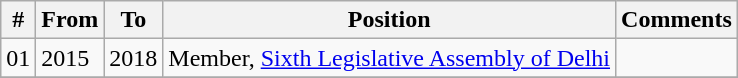<table class="wikitable sortable">
<tr>
<th>#</th>
<th>From</th>
<th>To</th>
<th>Position</th>
<th>Comments</th>
</tr>
<tr>
<td>01</td>
<td>2015</td>
<td>2018</td>
<td>Member, <a href='#'>Sixth Legislative Assembly of Delhi</a></td>
<td></td>
</tr>
<tr>
</tr>
</table>
